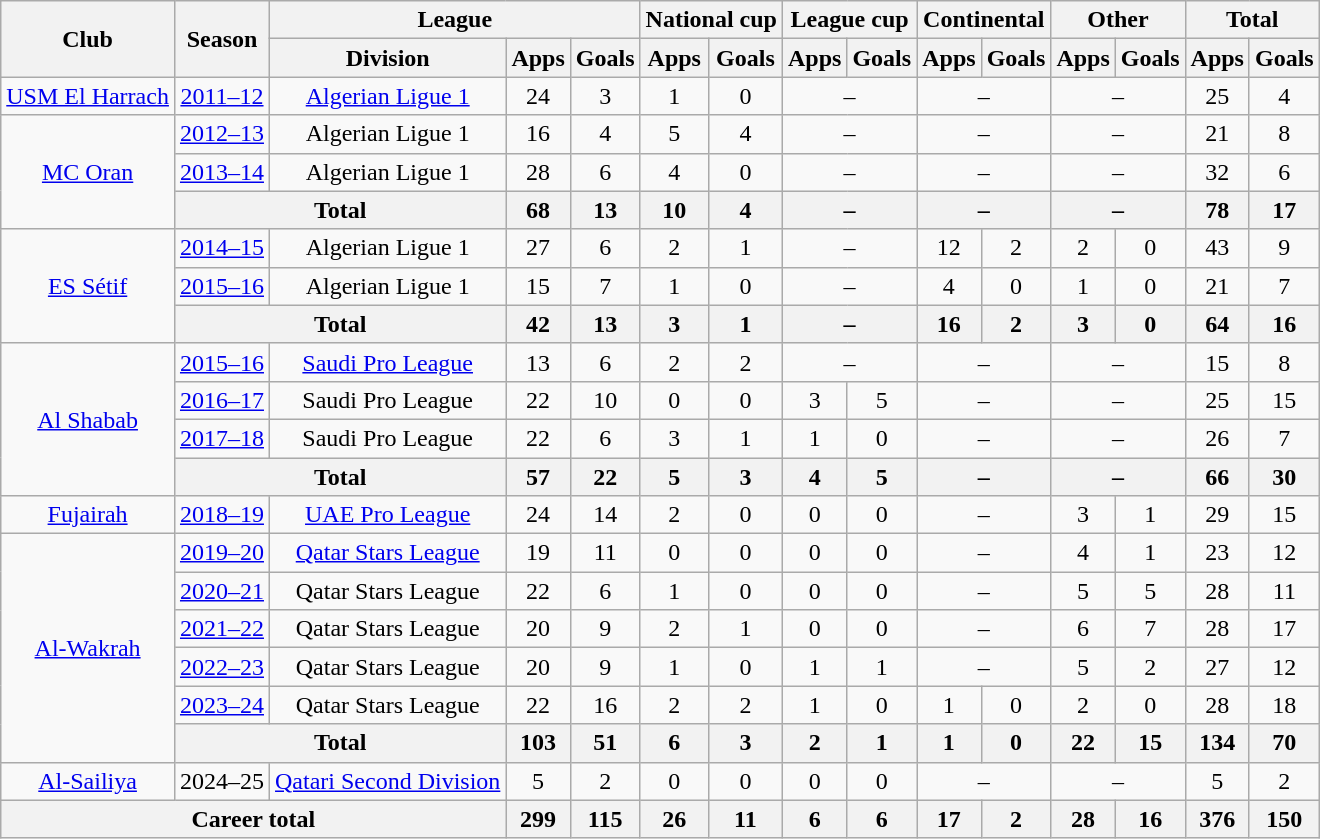<table class="wikitable" style="text-align: center;">
<tr>
<th rowspan="2">Club</th>
<th rowspan="2">Season</th>
<th colspan="3">League</th>
<th colspan="2">National cup</th>
<th colspan="2">League cup</th>
<th colspan="2">Continental</th>
<th colspan="2">Other</th>
<th colspan="2">Total</th>
</tr>
<tr>
<th>Division</th>
<th>Apps</th>
<th>Goals</th>
<th>Apps</th>
<th>Goals</th>
<th>Apps</th>
<th>Goals</th>
<th>Apps</th>
<th>Goals</th>
<th>Apps</th>
<th>Goals</th>
<th>Apps</th>
<th>Goals</th>
</tr>
<tr>
<td><a href='#'>USM El Harrach</a></td>
<td><a href='#'>2011–12</a></td>
<td><a href='#'>Algerian Ligue 1</a></td>
<td>24</td>
<td>3</td>
<td>1</td>
<td>0</td>
<td colspan="2">–</td>
<td colspan="2">–</td>
<td colspan="2">–</td>
<td>25</td>
<td>4</td>
</tr>
<tr>
<td rowspan="3"><a href='#'>MC Oran</a></td>
<td><a href='#'>2012–13</a></td>
<td>Algerian Ligue 1</td>
<td>16</td>
<td>4</td>
<td>5</td>
<td>4</td>
<td colspan="2">–</td>
<td colspan="2">–</td>
<td colspan="2">–</td>
<td>21</td>
<td>8</td>
</tr>
<tr>
<td><a href='#'>2013–14</a></td>
<td>Algerian Ligue 1</td>
<td>28</td>
<td>6</td>
<td>4</td>
<td>0</td>
<td colspan="2">–</td>
<td colspan="2">–</td>
<td colspan="2">–</td>
<td>32</td>
<td>6</td>
</tr>
<tr>
<th colspan="2">Total</th>
<th>68</th>
<th>13</th>
<th>10</th>
<th>4</th>
<th colspan="2">–</th>
<th colspan="2">–</th>
<th colspan="2">–</th>
<th>78</th>
<th>17</th>
</tr>
<tr>
<td rowspan="3"><a href='#'>ES Sétif</a></td>
<td><a href='#'>2014–15</a></td>
<td>Algerian Ligue 1</td>
<td>27</td>
<td>6</td>
<td>2</td>
<td>1</td>
<td colspan="2">–</td>
<td>12</td>
<td>2</td>
<td>2</td>
<td>0</td>
<td>43</td>
<td>9</td>
</tr>
<tr>
<td><a href='#'>2015–16</a></td>
<td>Algerian Ligue 1</td>
<td>15</td>
<td>7</td>
<td>1</td>
<td>0</td>
<td colspan="2">–</td>
<td>4</td>
<td>0</td>
<td>1</td>
<td>0</td>
<td>21</td>
<td>7</td>
</tr>
<tr>
<th colspan="2">Total</th>
<th>42</th>
<th>13</th>
<th>3</th>
<th>1</th>
<th colspan="2">–</th>
<th>16</th>
<th>2</th>
<th>3</th>
<th>0</th>
<th>64</th>
<th>16</th>
</tr>
<tr>
<td rowspan="4"><a href='#'>Al Shabab</a></td>
<td><a href='#'>2015–16</a></td>
<td><a href='#'>Saudi Pro League</a></td>
<td>13</td>
<td>6</td>
<td>2</td>
<td>2</td>
<td colspan="2">–</td>
<td colspan="2">–</td>
<td colspan="2">–</td>
<td>15</td>
<td>8</td>
</tr>
<tr>
<td><a href='#'>2016–17</a></td>
<td>Saudi Pro League</td>
<td>22</td>
<td>10</td>
<td>0</td>
<td>0</td>
<td>3</td>
<td>5</td>
<td colspan="2">–</td>
<td colspan="2">–</td>
<td>25</td>
<td>15</td>
</tr>
<tr>
<td><a href='#'>2017–18</a></td>
<td>Saudi Pro League</td>
<td>22</td>
<td>6</td>
<td>3</td>
<td>1</td>
<td>1</td>
<td>0</td>
<td colspan="2">–</td>
<td colspan="2">–</td>
<td>26</td>
<td>7</td>
</tr>
<tr>
<th colspan="2">Total</th>
<th>57</th>
<th>22</th>
<th>5</th>
<th>3</th>
<th>4</th>
<th>5</th>
<th colspan="2">–</th>
<th colspan="2">–</th>
<th>66</th>
<th>30</th>
</tr>
<tr>
<td><a href='#'>Fujairah</a></td>
<td><a href='#'>2018–19</a></td>
<td><a href='#'>UAE Pro League</a></td>
<td>24</td>
<td>14</td>
<td>2</td>
<td>0</td>
<td>0</td>
<td>0</td>
<td colspan="2">–</td>
<td>3</td>
<td>1</td>
<td>29</td>
<td>15</td>
</tr>
<tr>
<td rowspan="6"><a href='#'>Al-Wakrah</a></td>
<td><a href='#'>2019–20</a></td>
<td><a href='#'>Qatar Stars League</a></td>
<td>19</td>
<td>11</td>
<td>0</td>
<td>0</td>
<td>0</td>
<td>0</td>
<td colspan="2">–</td>
<td>4</td>
<td>1</td>
<td>23</td>
<td>12</td>
</tr>
<tr>
<td><a href='#'>2020–21</a></td>
<td>Qatar Stars League</td>
<td>22</td>
<td>6</td>
<td>1</td>
<td>0</td>
<td>0</td>
<td>0</td>
<td colspan="2">–</td>
<td>5</td>
<td>5</td>
<td>28</td>
<td>11</td>
</tr>
<tr>
<td><a href='#'>2021–22</a></td>
<td>Qatar Stars League</td>
<td>20</td>
<td>9</td>
<td>2</td>
<td>1</td>
<td>0</td>
<td>0</td>
<td colspan="2">–</td>
<td>6</td>
<td>7</td>
<td>28</td>
<td>17</td>
</tr>
<tr>
<td><a href='#'>2022–23</a></td>
<td>Qatar Stars League</td>
<td>20</td>
<td>9</td>
<td>1</td>
<td>0</td>
<td>1</td>
<td>1</td>
<td colspan="2">–</td>
<td>5</td>
<td>2</td>
<td>27</td>
<td>12</td>
</tr>
<tr>
<td><a href='#'>2023–24</a></td>
<td>Qatar Stars League</td>
<td>22</td>
<td>16</td>
<td>2</td>
<td>2</td>
<td>1</td>
<td>0</td>
<td>1</td>
<td>0</td>
<td>2</td>
<td>0</td>
<td>28</td>
<td>18</td>
</tr>
<tr>
<th colspan="2">Total</th>
<th>103</th>
<th>51</th>
<th>6</th>
<th>3</th>
<th>2</th>
<th>1</th>
<th>1</th>
<th>0</th>
<th>22</th>
<th>15</th>
<th>134</th>
<th>70</th>
</tr>
<tr>
<td><a href='#'>Al-Sailiya</a></td>
<td 2024–25 Qatari Second Division>2024–25</td>
<td><a href='#'>Qatari Second Division</a></td>
<td>5</td>
<td>2</td>
<td>0</td>
<td>0</td>
<td>0</td>
<td>0</td>
<td colspan="2">–</td>
<td colspan="2">–</td>
<td>5</td>
<td>2</td>
</tr>
<tr>
<th colspan="3">Career total</th>
<th>299</th>
<th>115</th>
<th>26</th>
<th>11</th>
<th>6</th>
<th>6</th>
<th>17</th>
<th>2</th>
<th>28</th>
<th>16</th>
<th>376</th>
<th>150</th>
</tr>
</table>
